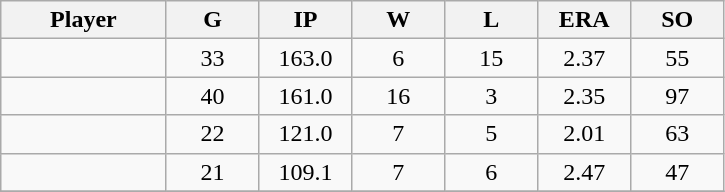<table class="wikitable sortable">
<tr>
<th bgcolor="#DDDDFF" width="16%">Player</th>
<th bgcolor="#DDDDFF" width="9%">G</th>
<th bgcolor="#DDDDFF" width="9%">IP</th>
<th bgcolor="#DDDDFF" width="9%">W</th>
<th bgcolor="#DDDDFF" width="9%">L</th>
<th bgcolor="#DDDDFF" width="9%">ERA</th>
<th bgcolor="#DDDDFF" width="9%">SO</th>
</tr>
<tr align="center">
<td></td>
<td>33</td>
<td>163.0</td>
<td>6</td>
<td>15</td>
<td>2.37</td>
<td>55</td>
</tr>
<tr align=center>
<td></td>
<td>40</td>
<td>161.0</td>
<td>16</td>
<td>3</td>
<td>2.35</td>
<td>97</td>
</tr>
<tr align="center">
<td></td>
<td>22</td>
<td>121.0</td>
<td>7</td>
<td>5</td>
<td>2.01</td>
<td>63</td>
</tr>
<tr align="center">
<td></td>
<td>21</td>
<td>109.1</td>
<td>7</td>
<td>6</td>
<td>2.47</td>
<td>47</td>
</tr>
<tr align="center">
</tr>
</table>
